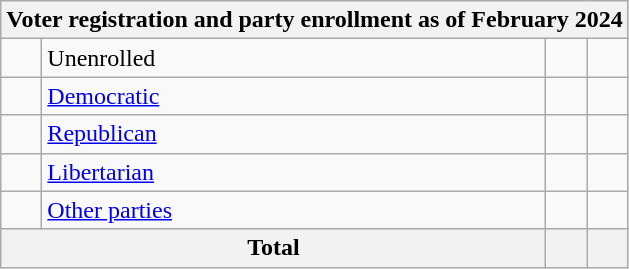<table class=wikitable>
<tr>
<th colspan = 6>Voter registration and party enrollment as of February 2024</th>
</tr>
<tr>
<td></td>
<td>Unenrolled</td>
<td align = center></td>
<td align = center></td>
</tr>
<tr>
<td></td>
<td><a href='#'>Democratic</a></td>
<td align = center></td>
<td align = center></td>
</tr>
<tr>
<td></td>
<td><a href='#'>Republican</a></td>
<td align = center></td>
<td align = center></td>
</tr>
<tr>
<td></td>
<td><a href='#'>Libertarian</a></td>
<td align = center></td>
<td align = center></td>
</tr>
<tr>
<td></td>
<td><a href='#'>Other parties</a></td>
<td align = center></td>
<td align = center></td>
</tr>
<tr>
<th colspan = 2>Total</th>
<th align = center></th>
<th align = center></th>
</tr>
</table>
